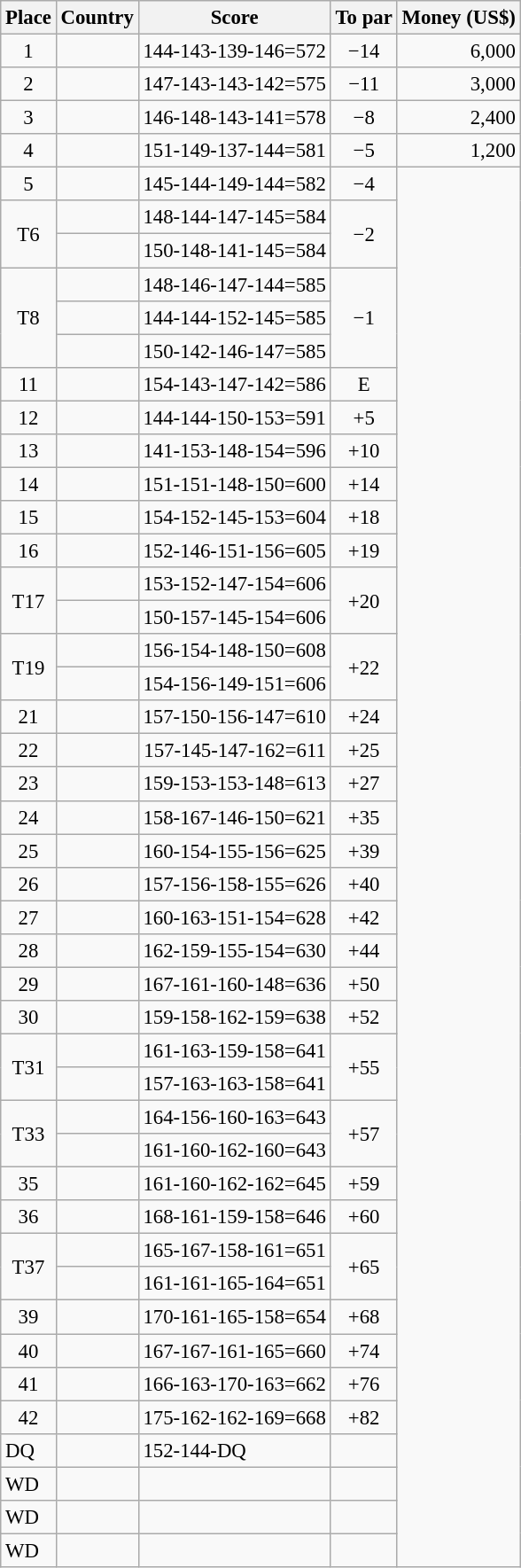<table class="wikitable" style="font-size:95%;">
<tr>
<th>Place</th>
<th>Country</th>
<th>Score</th>
<th>To par</th>
<th>Money (US$)</th>
</tr>
<tr>
<td align=center>1</td>
<td></td>
<td>144-143-139-146=572</td>
<td align=center>−14</td>
<td align=right>6,000</td>
</tr>
<tr>
<td align=center>2</td>
<td></td>
<td>147-143-143-142=575</td>
<td align=center>−11</td>
<td align=right>3,000</td>
</tr>
<tr>
<td align=center>3</td>
<td></td>
<td>146-148-143-141=578</td>
<td align=center>−8</td>
<td align=right>2,400</td>
</tr>
<tr>
<td align=center>4</td>
<td></td>
<td>151-149-137-144=581</td>
<td align=center>−5</td>
<td align=right>1,200</td>
</tr>
<tr>
<td align=center>5</td>
<td></td>
<td>145-144-149-144=582</td>
<td align=center>−4</td>
<td rowspan=42></td>
</tr>
<tr>
<td rowspan=2 align=center>T6</td>
<td></td>
<td>148-144-147-145=584</td>
<td rowspan=2 align=center>−2</td>
</tr>
<tr>
<td></td>
<td>150-148-141-145=584</td>
</tr>
<tr>
<td rowspan=3 align=center>T8</td>
<td></td>
<td>148-146-147-144=585</td>
<td rowspan=3 align=center>−1</td>
</tr>
<tr>
<td></td>
<td>144-144-152-145=585</td>
</tr>
<tr>
<td></td>
<td>150-142-146-147=585</td>
</tr>
<tr>
<td align=center>11</td>
<td></td>
<td>154-143-147-142=586</td>
<td align=center>E</td>
</tr>
<tr>
<td align=center>12</td>
<td></td>
<td>144-144-150-153=591</td>
<td align=center>+5</td>
</tr>
<tr>
<td align=center>13</td>
<td></td>
<td>141-153-148-154=596</td>
<td align=center>+10</td>
</tr>
<tr>
<td align=center>14</td>
<td></td>
<td>151-151-148-150=600</td>
<td align=center>+14</td>
</tr>
<tr>
<td align=center>15</td>
<td></td>
<td>154-152-145-153=604</td>
<td align=center>+18</td>
</tr>
<tr>
<td align=center>16</td>
<td></td>
<td align=right>152-146-151-156=605</td>
<td align=center>+19</td>
</tr>
<tr>
<td align=center rowspan=2>T17</td>
<td></td>
<td align=right>153-152-147-154=606</td>
<td rowspan=2 align=center>+20</td>
</tr>
<tr>
<td></td>
<td align=right>150-157-145-154=606</td>
</tr>
<tr>
<td align=center rowspan=2>T19</td>
<td></td>
<td align=right>156-154-148-150=608</td>
<td rowspan=2 align=center>+22</td>
</tr>
<tr>
<td></td>
<td align=right>154-156-149-151=606</td>
</tr>
<tr>
<td align=center>21</td>
<td></td>
<td align=right>157-150-156-147=610</td>
<td align=center>+24</td>
</tr>
<tr>
<td align=center>22</td>
<td></td>
<td align=right>157-145-147-162=611</td>
<td align=center>+25</td>
</tr>
<tr>
<td align=center>23</td>
<td></td>
<td align=right>159-153-153-148=613</td>
<td align=center>+27</td>
</tr>
<tr>
<td align=center>24</td>
<td></td>
<td align=right>158-167-146-150=621</td>
<td align=center>+35</td>
</tr>
<tr>
<td align=center>25</td>
<td></td>
<td align=right>160-154-155-156=625</td>
<td align=center>+39</td>
</tr>
<tr>
<td align=center>26</td>
<td></td>
<td align=right>157-156-158-155=626</td>
<td align=center>+40</td>
</tr>
<tr>
<td align=center>27</td>
<td></td>
<td>160-163-151-154=628</td>
<td align=center>+42</td>
</tr>
<tr>
<td align=center>28</td>
<td></td>
<td>162-159-155-154=630</td>
<td align=center>+44</td>
</tr>
<tr>
<td align=center>29</td>
<td></td>
<td>167-161-160-148=636</td>
<td align=center>+50</td>
</tr>
<tr>
<td align=center>30</td>
<td></td>
<td>159-158-162-159=638</td>
<td align=center>+52</td>
</tr>
<tr>
<td rowspan=2 align=center>T31</td>
<td></td>
<td>161-163-159-158=641</td>
<td rowspan=2 align=center>+55</td>
</tr>
<tr>
<td></td>
<td>157-163-163-158=641</td>
</tr>
<tr>
<td rowspan=2 align=center>T33</td>
<td></td>
<td align="right">164-156-160-163=643</td>
<td rowspan=2 align=center>+57</td>
</tr>
<tr>
<td></td>
<td>161-160-162-160=643</td>
</tr>
<tr>
<td align=center>35</td>
<td></td>
<td align="right">161-160-162-162=645</td>
<td align=center>+59</td>
</tr>
<tr>
<td align=center>36</td>
<td></td>
<td>168-161-159-158=646</td>
<td align=center>+60</td>
</tr>
<tr>
<td rowspan=2 align=center>T37</td>
<td></td>
<td>165-167-158-161=651</td>
<td rowspan=2 align=center>+65</td>
</tr>
<tr>
<td></td>
<td>161-161-165-164=651</td>
</tr>
<tr>
<td align=center>39</td>
<td></td>
<td>170-161-165-158=654</td>
<td align=center>+68</td>
</tr>
<tr>
<td align=center>40</td>
<td></td>
<td>167-167-161-165=660</td>
<td align=center>+74</td>
</tr>
<tr>
<td align=center>41</td>
<td></td>
<td>166-163-170-163=662</td>
<td align=center>+76</td>
</tr>
<tr>
<td align=center>42</td>
<td></td>
<td>175-162-162-169=668</td>
<td align=center>+82</td>
</tr>
<tr>
<td>DQ</td>
<td></td>
<td>152-144-DQ</td>
<td></td>
</tr>
<tr>
<td>WD</td>
<td></td>
<td></td>
<td></td>
</tr>
<tr>
<td>WD</td>
<td></td>
<td></td>
<td></td>
</tr>
<tr>
<td>WD</td>
<td></td>
<td></td>
<td></td>
</tr>
</table>
